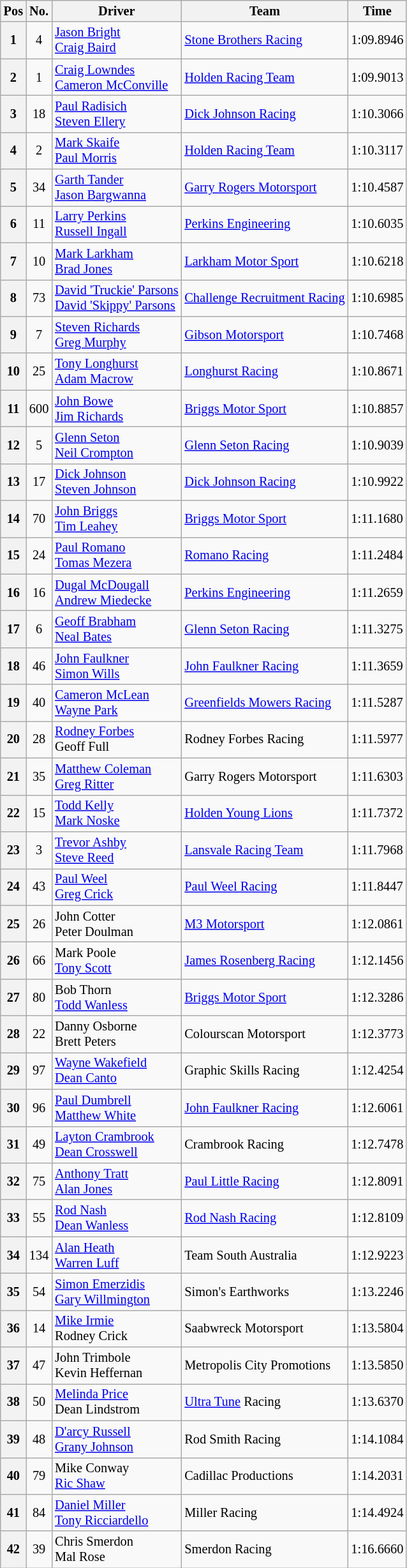<table class="wikitable" style="font-size: 85%;">
<tr>
<th>Pos</th>
<th>No.</th>
<th>Driver</th>
<th>Team</th>
<th>Time</th>
</tr>
<tr>
<th>1</th>
<td align="center">4</td>
<td> <a href='#'>Jason Bright</a><br> <a href='#'>Craig Baird</a></td>
<td><a href='#'>Stone Brothers Racing</a></td>
<td>1:09.8946</td>
</tr>
<tr>
<th>2</th>
<td align="center">1</td>
<td> <a href='#'>Craig Lowndes</a><br> <a href='#'>Cameron McConville</a></td>
<td><a href='#'>Holden Racing Team</a></td>
<td>1:09.9013</td>
</tr>
<tr>
<th>3</th>
<td align="center">18</td>
<td> <a href='#'>Paul Radisich</a><br> <a href='#'>Steven Ellery</a></td>
<td><a href='#'>Dick Johnson Racing</a></td>
<td>1:10.3066</td>
</tr>
<tr>
<th>4</th>
<td align="center">2</td>
<td> <a href='#'>Mark Skaife</a><br> <a href='#'>Paul Morris</a></td>
<td><a href='#'>Holden Racing Team</a></td>
<td>1:10.3117</td>
</tr>
<tr>
<th>5</th>
<td align="center">34</td>
<td> <a href='#'>Garth Tander</a><br> <a href='#'>Jason Bargwanna</a></td>
<td><a href='#'>Garry Rogers Motorsport</a></td>
<td>1:10.4587</td>
</tr>
<tr>
<th>6</th>
<td align="center">11</td>
<td> <a href='#'>Larry Perkins</a><br> <a href='#'>Russell Ingall</a></td>
<td><a href='#'>Perkins Engineering</a></td>
<td>1:10.6035</td>
</tr>
<tr>
<th>7</th>
<td align="center">10</td>
<td> <a href='#'>Mark Larkham</a><br> <a href='#'>Brad Jones</a></td>
<td><a href='#'>Larkham Motor Sport</a></td>
<td>1:10.6218</td>
</tr>
<tr>
<th>8</th>
<td align="center">73</td>
<td> <a href='#'>David 'Truckie' Parsons</a><br> <a href='#'>David 'Skippy' Parsons</a></td>
<td><a href='#'>Challenge Recruitment Racing</a></td>
<td>1:10.6985</td>
</tr>
<tr>
<th>9</th>
<td align="center">7</td>
<td> <a href='#'>Steven Richards</a><br> <a href='#'>Greg Murphy</a></td>
<td><a href='#'>Gibson Motorsport</a></td>
<td>1:10.7468</td>
</tr>
<tr>
<th>10</th>
<td align="center">25</td>
<td> <a href='#'>Tony Longhurst</a><br> <a href='#'>Adam Macrow</a></td>
<td><a href='#'>Longhurst Racing</a></td>
<td>1:10.8671</td>
</tr>
<tr>
<th>11</th>
<td align="center">600</td>
<td> <a href='#'>John Bowe</a><br> <a href='#'>Jim Richards</a></td>
<td><a href='#'>Briggs Motor Sport</a></td>
<td>1:10.8857</td>
</tr>
<tr>
<th>12</th>
<td align="center">5</td>
<td> <a href='#'>Glenn Seton</a><br> <a href='#'>Neil Crompton</a></td>
<td><a href='#'>Glenn Seton Racing</a></td>
<td>1:10.9039</td>
</tr>
<tr>
<th>13</th>
<td align="center">17</td>
<td> <a href='#'>Dick Johnson</a><br> <a href='#'>Steven Johnson</a></td>
<td><a href='#'>Dick Johnson Racing</a></td>
<td>1:10.9922</td>
</tr>
<tr>
<th>14</th>
<td align="center">70</td>
<td> <a href='#'>John Briggs</a><br> <a href='#'>Tim Leahey</a></td>
<td><a href='#'>Briggs Motor Sport</a></td>
<td>1:11.1680</td>
</tr>
<tr>
<th>15</th>
<td align="center">24</td>
<td> <a href='#'>Paul Romano</a><br> <a href='#'>Tomas Mezera</a></td>
<td><a href='#'>Romano Racing</a></td>
<td>1:11.2484</td>
</tr>
<tr>
<th>16</th>
<td align="center">16</td>
<td> <a href='#'>Dugal McDougall</a><br> <a href='#'>Andrew Miedecke</a></td>
<td><a href='#'>Perkins Engineering</a></td>
<td>1:11.2659</td>
</tr>
<tr>
<th>17</th>
<td align="center">6</td>
<td> <a href='#'>Geoff Brabham</a><br> <a href='#'>Neal Bates</a></td>
<td><a href='#'>Glenn Seton Racing</a></td>
<td>1:11.3275</td>
</tr>
<tr>
<th>18</th>
<td align="center">46</td>
<td> <a href='#'>John Faulkner</a><br> <a href='#'>Simon Wills</a></td>
<td><a href='#'>John Faulkner Racing</a></td>
<td>1:11.3659</td>
</tr>
<tr>
<th>19</th>
<td align="center">40</td>
<td> <a href='#'>Cameron McLean</a><br> <a href='#'>Wayne Park</a></td>
<td><a href='#'>Greenfields Mowers Racing</a></td>
<td>1:11.5287</td>
</tr>
<tr>
<th>20</th>
<td align="center">28</td>
<td> <a href='#'>Rodney Forbes</a><br> Geoff Full</td>
<td>Rodney Forbes Racing</td>
<td>1:11.5977</td>
</tr>
<tr>
<th>21</th>
<td align="center">35</td>
<td> <a href='#'>Matthew Coleman</a><br> <a href='#'>Greg Ritter</a></td>
<td>Garry Rogers Motorsport</td>
<td>1:11.6303</td>
</tr>
<tr>
<th>22</th>
<td align="center">15</td>
<td> <a href='#'>Todd Kelly</a><br> <a href='#'>Mark Noske</a></td>
<td><a href='#'>Holden Young Lions</a></td>
<td>1:11.7372</td>
</tr>
<tr>
<th>23</th>
<td align="center">3</td>
<td> <a href='#'>Trevor Ashby</a><br> <a href='#'>Steve Reed</a></td>
<td><a href='#'>Lansvale Racing Team</a></td>
<td>1:11.7968</td>
</tr>
<tr>
<th>24</th>
<td align="center">43</td>
<td> <a href='#'>Paul Weel</a><br> <a href='#'>Greg Crick</a></td>
<td><a href='#'>Paul Weel Racing</a></td>
<td>1:11.8447</td>
</tr>
<tr>
<th>25</th>
<td align="center">26</td>
<td> John Cotter<br> Peter Doulman</td>
<td><a href='#'>M3 Motorsport</a></td>
<td>1:12.0861</td>
</tr>
<tr>
<th>26</th>
<td align="center">66</td>
<td> Mark Poole<br> <a href='#'>Tony Scott</a></td>
<td><a href='#'>James Rosenberg Racing</a></td>
<td>1:12.1456</td>
</tr>
<tr>
<th>27</th>
<td align="center">80</td>
<td> Bob Thorn<br> <a href='#'>Todd Wanless</a></td>
<td><a href='#'>Briggs Motor Sport</a></td>
<td>1:12.3286</td>
</tr>
<tr>
<th>28</th>
<td align="center">22</td>
<td> Danny Osborne<br> Brett Peters</td>
<td>Colourscan Motorsport</td>
<td>1:12.3773</td>
</tr>
<tr>
<th>29</th>
<td align="center">97</td>
<td> <a href='#'>Wayne Wakefield</a><br> <a href='#'>Dean Canto</a></td>
<td>Graphic Skills Racing</td>
<td>1:12.4254</td>
</tr>
<tr>
<th>30</th>
<td align="center">96</td>
<td> <a href='#'>Paul Dumbrell</a><br> <a href='#'>Matthew White</a></td>
<td><a href='#'>John Faulkner Racing</a></td>
<td>1:12.6061</td>
</tr>
<tr>
<th>31</th>
<td align="center">49</td>
<td> <a href='#'>Layton Crambrook</a><br> <a href='#'>Dean Crosswell</a></td>
<td>Crambrook Racing</td>
<td>1:12.7478</td>
</tr>
<tr>
<th>32</th>
<td align="center">75</td>
<td> <a href='#'>Anthony Tratt</a><br> <a href='#'>Alan Jones</a></td>
<td><a href='#'>Paul Little Racing</a></td>
<td>1:12.8091</td>
</tr>
<tr>
<th>33</th>
<td align="center">55</td>
<td> <a href='#'>Rod Nash</a><br> <a href='#'>Dean Wanless</a></td>
<td><a href='#'>Rod Nash Racing</a></td>
<td>1:12.8109</td>
</tr>
<tr>
<th>34</th>
<td align="center">134</td>
<td> <a href='#'>Alan Heath</a><br> <a href='#'>Warren Luff</a></td>
<td>Team South Australia</td>
<td>1:12.9223</td>
</tr>
<tr>
<th>35</th>
<td align="center">54</td>
<td> <a href='#'>Simon Emerzidis</a><br> <a href='#'>Gary Willmington</a></td>
<td>Simon's Earthworks</td>
<td>1:13.2246</td>
</tr>
<tr>
<th>36</th>
<td align="center">14</td>
<td> <a href='#'>Mike Irmie</a><br> Rodney Crick</td>
<td>Saabwreck Motorsport</td>
<td>1:13.5804</td>
</tr>
<tr>
<th>37</th>
<td align="center">47</td>
<td> John Trimbole<br> Kevin Heffernan</td>
<td>Metropolis City Promotions</td>
<td>1:13.5850</td>
</tr>
<tr>
<th>38</th>
<td align="center">50</td>
<td> <a href='#'>Melinda Price</a><br> Dean Lindstrom</td>
<td><a href='#'>Ultra Tune</a> Racing</td>
<td>1:13.6370</td>
</tr>
<tr>
<th>39</th>
<td align="center">48</td>
<td> <a href='#'>D'arcy Russell</a><br> <a href='#'>Grany Johnson</a></td>
<td>Rod Smith Racing</td>
<td>1:14.1084</td>
</tr>
<tr>
<th>40</th>
<td align="center">79</td>
<td> Mike Conway<br> <a href='#'>Ric Shaw</a></td>
<td>Cadillac Productions</td>
<td>1:14.2031</td>
</tr>
<tr>
<th>41</th>
<td align="center">84</td>
<td> <a href='#'>Daniel Miller</a><br> <a href='#'>Tony Ricciardello</a></td>
<td>Miller Racing</td>
<td>1:14.4924</td>
</tr>
<tr>
<th>42</th>
<td align="center">39</td>
<td> Chris Smerdon<br> Mal Rose</td>
<td>Smerdon Racing</td>
<td>1:16.6660</td>
</tr>
</table>
